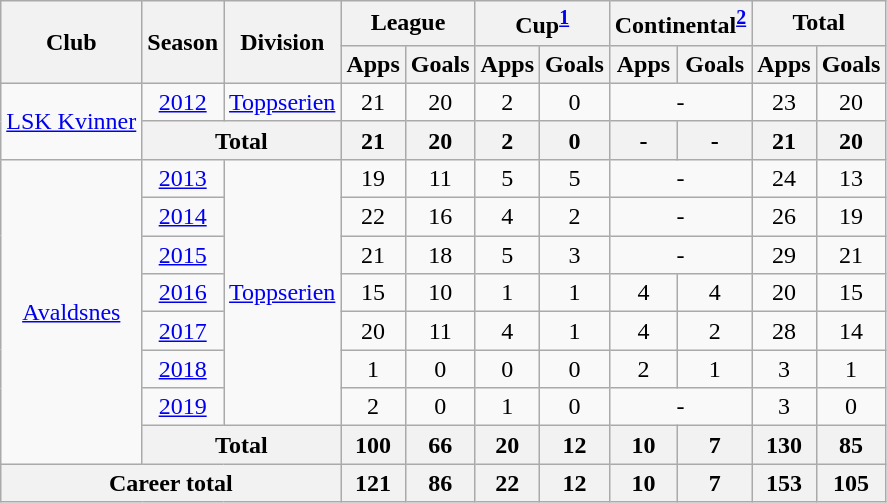<table class="wikitable" style="text-align: center;">
<tr>
<th rowspan="2">Club</th>
<th rowspan="2">Season</th>
<th rowspan="2">Division</th>
<th colspan="2">League</th>
<th colspan="2">Cup<sup><a href='#'>1</a></sup></th>
<th colspan="2">Continental<sup><a href='#'>2</a></sup></th>
<th colspan="2">Total</th>
</tr>
<tr>
<th>Apps</th>
<th>Goals</th>
<th>Apps</th>
<th>Goals</th>
<th>Apps</th>
<th>Goals</th>
<th>Apps</th>
<th>Goals</th>
</tr>
<tr>
<td rowspan="2" valign="center"><a href='#'>LSK Kvinner</a></td>
<td><a href='#'>2012</a></td>
<td rowspan="1" valign="center"><a href='#'>Toppserien</a></td>
<td>21</td>
<td>20</td>
<td>2</td>
<td>0</td>
<td colspan="2">-</td>
<td>23</td>
<td>20</td>
</tr>
<tr>
<th colspan="2">Total</th>
<th>21</th>
<th>20</th>
<th>2</th>
<th>0</th>
<th>-</th>
<th>-</th>
<th>21</th>
<th>20</th>
</tr>
<tr>
<td rowspan="8" valign="center"><a href='#'>Avaldsnes</a></td>
<td><a href='#'>2013</a></td>
<td rowspan="7" valign="center"><a href='#'>Toppserien</a></td>
<td>19</td>
<td>11</td>
<td>5</td>
<td>5</td>
<td colspan="2">-</td>
<td>24</td>
<td>13</td>
</tr>
<tr>
<td><a href='#'>2014</a></td>
<td>22</td>
<td>16</td>
<td>4</td>
<td>2</td>
<td colspan="2">-</td>
<td>26</td>
<td>19</td>
</tr>
<tr>
<td><a href='#'>2015</a></td>
<td>21</td>
<td>18</td>
<td>5</td>
<td>3</td>
<td colspan="2">-</td>
<td>29</td>
<td>21</td>
</tr>
<tr>
<td><a href='#'>2016</a></td>
<td>15</td>
<td>10</td>
<td>1</td>
<td>1</td>
<td>4</td>
<td>4</td>
<td>20</td>
<td>15</td>
</tr>
<tr>
<td><a href='#'>2017</a></td>
<td>20</td>
<td>11</td>
<td>4</td>
<td>1</td>
<td>4</td>
<td>2</td>
<td>28</td>
<td>14</td>
</tr>
<tr>
<td><a href='#'>2018</a></td>
<td>1</td>
<td>0</td>
<td>0</td>
<td>0</td>
<td>2</td>
<td>1</td>
<td>3</td>
<td>1</td>
</tr>
<tr>
<td><a href='#'>2019</a></td>
<td>2</td>
<td>0</td>
<td>1</td>
<td>0</td>
<td colspan="2">-</td>
<td>3</td>
<td>0</td>
</tr>
<tr>
<th colspan="2">Total</th>
<th>100</th>
<th>66</th>
<th>20</th>
<th>12</th>
<th>10</th>
<th>7</th>
<th>130</th>
<th>85</th>
</tr>
<tr>
<th colspan="3">Career total</th>
<th>121</th>
<th>86</th>
<th>22</th>
<th>12</th>
<th>10</th>
<th>7</th>
<th>153</th>
<th>105</th>
</tr>
</table>
